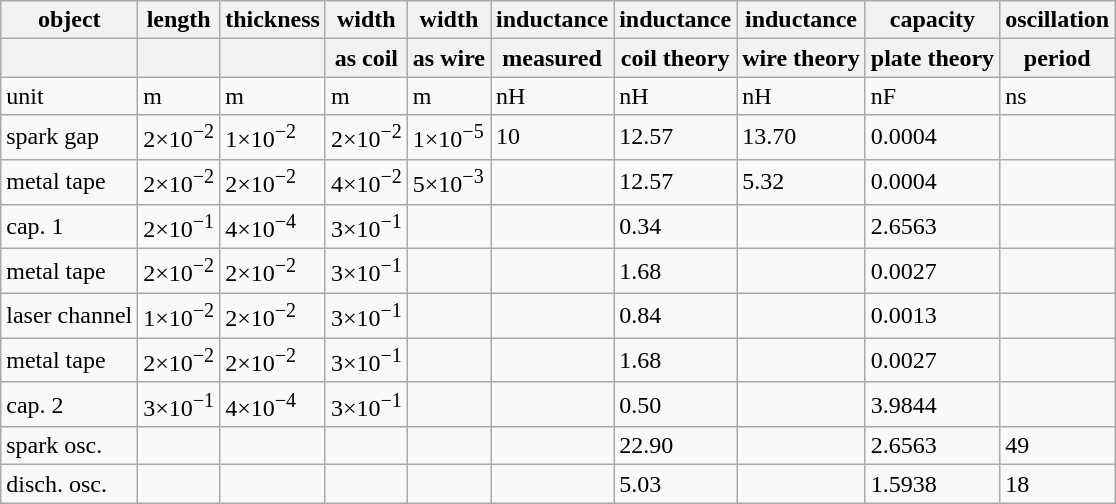<table class="wikitable">
<tr>
<th>object</th>
<th>length</th>
<th>thickness</th>
<th>width</th>
<th>width</th>
<th>inductance</th>
<th>inductance</th>
<th>inductance</th>
<th>capacity</th>
<th>oscillation</th>
</tr>
<tr>
<th></th>
<th></th>
<th></th>
<th>as coil</th>
<th>as wire</th>
<th>measured</th>
<th>coil theory</th>
<th>wire theory</th>
<th>plate theory</th>
<th>period</th>
</tr>
<tr>
<td>unit</td>
<td>m</td>
<td>m</td>
<td>m</td>
<td>m</td>
<td>nH</td>
<td>nH</td>
<td>nH</td>
<td>nF</td>
<td>ns</td>
</tr>
<tr>
<td>spark gap</td>
<td>2×10<sup>−2</sup></td>
<td>1×10<sup>−2</sup></td>
<td>2×10<sup>−2</sup></td>
<td>1×10<sup>−5</sup></td>
<td>10</td>
<td>12.57</td>
<td>13.70</td>
<td>0.0004</td>
<td></td>
</tr>
<tr ||>
<td>metal tape</td>
<td>2×10<sup>−2</sup></td>
<td>2×10<sup>−2</sup></td>
<td>4×10<sup>−2</sup></td>
<td>5×10<sup>−3</sup></td>
<td></td>
<td>12.57</td>
<td>5.32</td>
<td>0.0004</td>
<td></td>
</tr>
<tr ||>
<td>cap. 1</td>
<td>2×10<sup>−1</sup></td>
<td>4×10<sup>−4</sup></td>
<td>3×10<sup>−1</sup></td>
<td></td>
<td></td>
<td>0.34</td>
<td></td>
<td>2.6563</td>
<td></td>
</tr>
<tr ||>
<td>metal tape</td>
<td>2×10<sup>−2</sup></td>
<td>2×10<sup>−2</sup></td>
<td>3×10<sup>−1</sup></td>
<td></td>
<td></td>
<td>1.68</td>
<td></td>
<td>0.0027</td>
<td></td>
</tr>
<tr ||>
<td>laser channel</td>
<td>1×10<sup>−2</sup></td>
<td>2×10<sup>−2</sup></td>
<td>3×10<sup>−1</sup></td>
<td></td>
<td></td>
<td>0.84</td>
<td></td>
<td>0.0013</td>
<td></td>
</tr>
<tr ||>
<td>metal tape</td>
<td>2×10<sup>−2</sup></td>
<td>2×10<sup>−2</sup></td>
<td>3×10<sup>−1</sup></td>
<td></td>
<td></td>
<td>1.68</td>
<td></td>
<td>0.0027</td>
<td></td>
</tr>
<tr>
<td>cap. 2</td>
<td>3×10<sup>−1</sup></td>
<td>4×10<sup>−4</sup></td>
<td>3×10<sup>−1</sup></td>
<td></td>
<td></td>
<td>0.50</td>
<td></td>
<td>3.9844</td>
<td></td>
</tr>
<tr>
<td>spark osc.</td>
<td></td>
<td></td>
<td></td>
<td></td>
<td></td>
<td>22.90</td>
<td></td>
<td>2.6563</td>
<td>49</td>
</tr>
<tr>
<td>disch. osc.</td>
<td></td>
<td></td>
<td></td>
<td></td>
<td></td>
<td>5.03</td>
<td></td>
<td>1.5938</td>
<td>18</td>
</tr>
</table>
